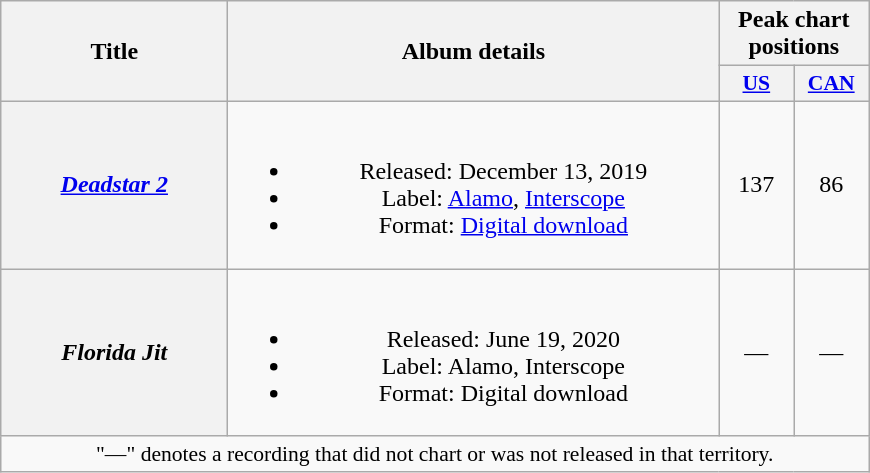<table class="wikitable plainrowheaders" style="text-align:center;">
<tr>
<th scope="col" rowspan="2" style="width:9em;">Title</th>
<th scope="col" rowspan="2" style="width:20em;">Album details</th>
<th scope="col" colspan="2">Peak chart positions</th>
</tr>
<tr>
<th scope="col" style="width:3em;font-size:90%;"><a href='#'>US</a><br></th>
<th scope="col" style="width:3em;font-size:90%;"><a href='#'>CAN</a><br></th>
</tr>
<tr>
<th scope="row"><em><a href='#'>Deadstar 2</a></em></th>
<td><br><ul><li>Released: December 13, 2019</li><li>Label: <a href='#'>Alamo</a>, <a href='#'>Interscope</a></li><li>Format: <a href='#'>Digital download</a></li></ul></td>
<td>137</td>
<td>86</td>
</tr>
<tr>
<th scope="row"><em>Florida Jit</em></th>
<td><br><ul><li>Released: June 19, 2020</li><li>Label: Alamo, Interscope</li><li>Format: Digital download</li></ul></td>
<td>—</td>
<td>—</td>
</tr>
<tr>
<td colspan="14" style="font-size:90%">"—" denotes a recording that did not chart or was not released in that territory.</td>
</tr>
</table>
